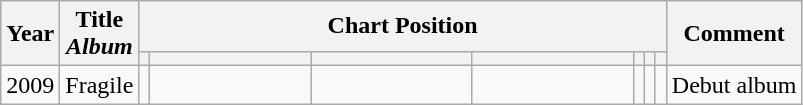<table class="wikitable">
<tr>
<th rowspan="2">Year</th>
<th rowspan="2">Title<br><em>Album</em></th>
<th colspan="7">Chart Position</th>
<th rowspan="2">Comment</th>
</tr>
<tr>
<th></th>
<th style="width:100px"></th>
<th style="width:100px"></th>
<th style="width:100px"></th>
<th></th>
<th></th>
<th></th>
</tr>
<tr>
<td>2009</td>
<td>Fragile</td>
<td></td>
<td></td>
<td></td>
<td></td>
<td></td>
<td></td>
<td></td>
<td>Debut album</td>
</tr>
</table>
